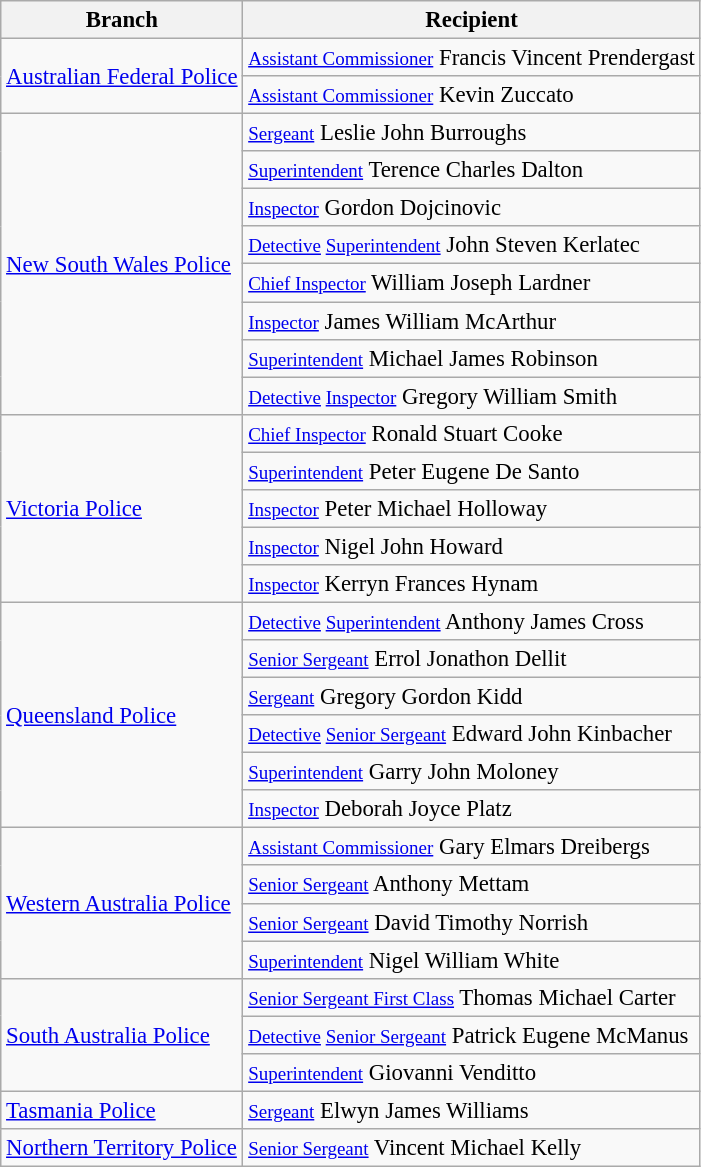<table class="wikitable" style="font-size:95%;">
<tr>
<th>Branch</th>
<th>Recipient</th>
</tr>
<tr>
<td rowspan="2"><a href='#'>Australian Federal Police</a></td>
<td><small><a href='#'>Assistant Commissioner</a></small> Francis Vincent Prendergast</td>
</tr>
<tr>
<td><small><a href='#'>Assistant Commissioner</a></small> Kevin Zuccato</td>
</tr>
<tr>
<td rowspan="8"><a href='#'>New South Wales Police</a></td>
<td><small><a href='#'>Sergeant</a></small> Leslie John Burroughs</td>
</tr>
<tr>
<td><small><a href='#'>Superintendent</a></small> Terence Charles Dalton</td>
</tr>
<tr>
<td><small><a href='#'>Inspector</a></small> Gordon Dojcinovic</td>
</tr>
<tr>
<td><small><a href='#'>Detective</a> <a href='#'>Superintendent</a></small> John Steven Kerlatec</td>
</tr>
<tr>
<td><small><a href='#'>Chief Inspector</a></small> William Joseph Lardner</td>
</tr>
<tr>
<td><small><a href='#'>Inspector</a></small> James William McArthur</td>
</tr>
<tr>
<td><small><a href='#'>Superintendent</a></small> Michael James Robinson</td>
</tr>
<tr>
<td><small><a href='#'>Detective</a> <a href='#'>Inspector</a></small> Gregory William Smith</td>
</tr>
<tr>
<td rowspan="5"><a href='#'>Victoria Police</a></td>
<td><small><a href='#'>Chief Inspector</a></small> Ronald Stuart Cooke</td>
</tr>
<tr>
<td><small><a href='#'>Superintendent</a></small> Peter Eugene De Santo</td>
</tr>
<tr>
<td><small><a href='#'>Inspector</a></small> Peter Michael Holloway</td>
</tr>
<tr>
<td><small><a href='#'>Inspector</a></small> Nigel John Howard</td>
</tr>
<tr>
<td><small><a href='#'>Inspector</a></small> Kerryn Frances Hynam</td>
</tr>
<tr>
<td rowspan="6"><a href='#'>Queensland Police</a></td>
<td><small><a href='#'>Detective</a> <a href='#'>Superintendent</a></small> Anthony James Cross</td>
</tr>
<tr>
<td><small><a href='#'>Senior Sergeant</a></small> Errol Jonathon Dellit</td>
</tr>
<tr>
<td><small><a href='#'>Sergeant</a></small> Gregory Gordon Kidd</td>
</tr>
<tr>
<td><small><a href='#'>Detective</a> <a href='#'>Senior Sergeant</a></small> Edward John Kinbacher</td>
</tr>
<tr>
<td><small><a href='#'>Superintendent</a></small> Garry John Moloney</td>
</tr>
<tr>
<td><small><a href='#'>Inspector</a></small> Deborah Joyce Platz</td>
</tr>
<tr>
<td rowspan="4"><a href='#'>Western Australia Police</a></td>
<td><small><a href='#'>Assistant Commissioner</a></small> Gary Elmars Dreibergs</td>
</tr>
<tr>
<td><small><a href='#'>Senior Sergeant</a></small> Anthony Mettam</td>
</tr>
<tr>
<td><small><a href='#'>Senior Sergeant</a></small> David Timothy Norrish</td>
</tr>
<tr>
<td><small><a href='#'>Superintendent</a></small> Nigel William White</td>
</tr>
<tr>
<td rowspan="3"><a href='#'>South Australia Police</a></td>
<td><small><a href='#'>Senior Sergeant First Class</a></small> Thomas Michael Carter</td>
</tr>
<tr>
<td><small><a href='#'>Detective</a> <a href='#'>Senior Sergeant</a></small> Patrick Eugene McManus</td>
</tr>
<tr>
<td><small><a href='#'>Superintendent</a></small> Giovanni Venditto</td>
</tr>
<tr>
<td><a href='#'>Tasmania Police</a></td>
<td><small><a href='#'>Sergeant</a></small> Elwyn James Williams</td>
</tr>
<tr>
<td><a href='#'>Northern Territory Police</a></td>
<td><small><a href='#'>Senior Sergeant</a></small> Vincent Michael Kelly</td>
</tr>
</table>
